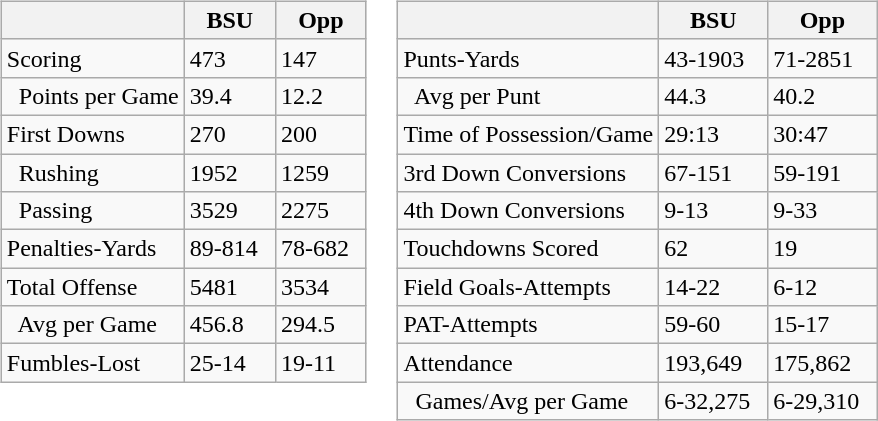<table>
<tr>
<td valign="top"><br><table class="wikitable" style="white-space:nowrap;">
<tr>
<th></th>
<th>BSU</th>
<th>Opp</th>
</tr>
<tr>
<td>Scoring</td>
<td>473  </td>
<td>147  </td>
</tr>
<tr>
<td>  Points per Game</td>
<td>39.4  </td>
<td>12.2  </td>
</tr>
<tr>
<td>First Downs</td>
<td>270  </td>
<td>200  </td>
</tr>
<tr>
<td>  Rushing</td>
<td>1952  </td>
<td>1259  </td>
</tr>
<tr>
<td>  Passing</td>
<td>3529  </td>
<td>2275  </td>
</tr>
<tr>
<td>Penalties-Yards</td>
<td>89-814  </td>
<td>78-682  </td>
</tr>
<tr>
<td>Total Offense</td>
<td>5481  </td>
<td>3534  </td>
</tr>
<tr>
<td>  Avg per Game</td>
<td>456.8  </td>
<td>294.5  </td>
</tr>
<tr>
<td>Fumbles-Lost</td>
<td>25-14  </td>
<td>19-11  </td>
</tr>
</table>
</td>
<td valign="top"><br><table class="wikitable" style="white-space:nowrap;">
<tr>
<th></th>
<th>BSU</th>
<th>Opp</th>
</tr>
<tr>
<td>Punts-Yards</td>
<td>43-1903  </td>
<td>71-2851  </td>
</tr>
<tr>
<td>  Avg per Punt</td>
<td>44.3  </td>
<td>40.2  </td>
</tr>
<tr>
<td>Time of Possession/Game</td>
<td>29:13  </td>
<td>30:47  </td>
</tr>
<tr>
<td>3rd Down Conversions</td>
<td>67-151  </td>
<td>59-191  </td>
</tr>
<tr>
<td>4th Down Conversions</td>
<td>9-13  </td>
<td>9-33  </td>
</tr>
<tr>
<td>Touchdowns Scored</td>
<td>62  </td>
<td>19  </td>
</tr>
<tr>
<td>Field Goals-Attempts</td>
<td>14-22  </td>
<td>6-12  </td>
</tr>
<tr>
<td>PAT-Attempts</td>
<td>59-60  </td>
<td>15-17  </td>
</tr>
<tr>
<td>Attendance</td>
<td>193,649  </td>
<td>175,862  </td>
</tr>
<tr>
<td>  Games/Avg per Game</td>
<td>6-32,275  </td>
<td>6-29,310  </td>
</tr>
</table>
</td>
</tr>
</table>
